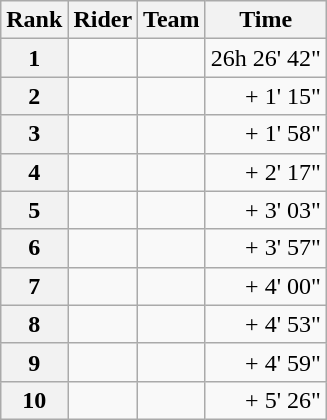<table class="wikitable" margin-bottom:0;">
<tr>
<th scope="col">Rank</th>
<th scope="col">Rider</th>
<th scope="col">Team</th>
<th scope="col">Time</th>
</tr>
<tr>
<th scope="row">1</th>
<td> </td>
<td></td>
<td align="right">26h 26' 42"</td>
</tr>
<tr>
<th scope="row">2</th>
<td> </td>
<td></td>
<td align="right">+ 1' 15"</td>
</tr>
<tr>
<th scope="row">3</th>
<td> </td>
<td></td>
<td align="right">+ 1' 58"</td>
</tr>
<tr>
<th scope="row">4</th>
<td> </td>
<td></td>
<td align="right">+ 2' 17"</td>
</tr>
<tr>
<th scope="row">5</th>
<td></td>
<td></td>
<td align="right">+ 3' 03"</td>
</tr>
<tr>
<th scope="row">6</th>
<td></td>
<td></td>
<td align="right">+ 3' 57"</td>
</tr>
<tr>
<th scope="row">7</th>
<td></td>
<td></td>
<td align="right">+ 4' 00"</td>
</tr>
<tr>
<th scope="row">8</th>
<td></td>
<td></td>
<td align="right">+ 4' 53"</td>
</tr>
<tr>
<th scope="row">9</th>
<td> </td>
<td></td>
<td align="right">+ 4' 59"</td>
</tr>
<tr>
<th scope="row">10</th>
<td></td>
<td></td>
<td align="right">+ 5' 26"</td>
</tr>
</table>
